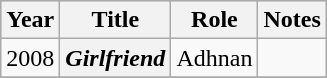<table class="wikitable sortable plainrowheaders">
<tr style="background:#ccc; text-align:center;">
<th scope="col">Year</th>
<th scope="col">Title</th>
<th scope="col">Role</th>
<th scope="col">Notes</th>
</tr>
<tr>
<td>2008</td>
<th scope="row"><em>Girlfriend</em></th>
<td>Adhnan</td>
<td></td>
</tr>
<tr>
</tr>
</table>
